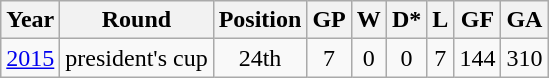<table class="wikitable" style="text-align: center;">
<tr>
<th>Year</th>
<th>Round</th>
<th>Position</th>
<th>GP</th>
<th>W</th>
<th>D*</th>
<th>L</th>
<th>GF</th>
<th>GA</th>
</tr>
<tr>
<td> <a href='#'>2015</a></td>
<td>president's cup</td>
<td>24th</td>
<td>7</td>
<td>0</td>
<td>0</td>
<td>7</td>
<td>144</td>
<td>310</td>
</tr>
</table>
